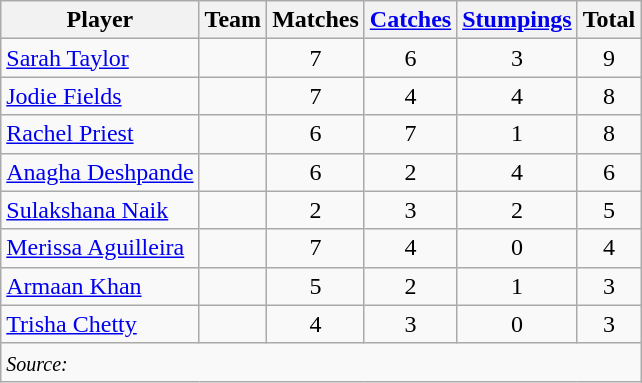<table class="wikitable" style="text-align:center;">
<tr>
<th>Player</th>
<th>Team</th>
<th>Matches</th>
<th><a href='#'>Catches</a></th>
<th><a href='#'>Stumpings</a></th>
<th>Total</th>
</tr>
<tr>
<td align="left"><a href='#'>Sarah Taylor</a></td>
<td align="left"></td>
<td>7</td>
<td>6</td>
<td>3</td>
<td>9</td>
</tr>
<tr>
<td align="left"><a href='#'>Jodie Fields</a></td>
<td align="left"></td>
<td>7</td>
<td>4</td>
<td>4</td>
<td>8</td>
</tr>
<tr>
<td align="left"><a href='#'>Rachel Priest</a></td>
<td align="left"></td>
<td>6</td>
<td>7</td>
<td>1</td>
<td>8</td>
</tr>
<tr>
<td align="left"><a href='#'>Anagha Deshpande</a></td>
<td align="left"></td>
<td>6</td>
<td>2</td>
<td>4</td>
<td>6</td>
</tr>
<tr>
<td align="left"><a href='#'>Sulakshana Naik</a></td>
<td align="left"></td>
<td>2</td>
<td>3</td>
<td>2</td>
<td>5</td>
</tr>
<tr>
<td align="left"><a href='#'>Merissa Aguilleira</a></td>
<td align="left"></td>
<td>7</td>
<td>4</td>
<td>0</td>
<td>4</td>
</tr>
<tr>
<td align="left"><a href='#'>Armaan Khan</a></td>
<td align="left"></td>
<td>5</td>
<td>2</td>
<td>1</td>
<td>3</td>
</tr>
<tr>
<td align="left"><a href='#'>Trisha Chetty</a></td>
<td align="left"></td>
<td>4</td>
<td>3</td>
<td>0</td>
<td>3</td>
</tr>
<tr>
<td colspan=13 align="left"><small><em>Source: </em></small></td>
</tr>
</table>
